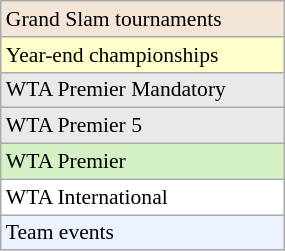<table class=wikitable style=font-size:90%;width:15%>
<tr style="background:#F3E6D7;">
<td>Grand Slam tournaments</td>
</tr>
<tr style="background:#ffc;">
<td>Year-end championships</td>
</tr>
<tr style="background:#e9e9e9;">
<td>WTA Premier Mandatory</td>
</tr>
<tr style="background:#E9E9E9;">
<td>WTA Premier 5</td>
</tr>
<tr style="background:#D4F1C5;">
<td>WTA Premier</td>
</tr>
<tr style="background:#fff;">
<td>WTA International</td>
</tr>
<tr style="background:#ECF2FF;">
<td>Team events</td>
</tr>
</table>
